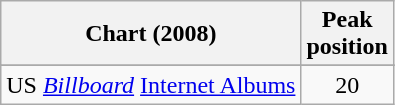<table class="wikitable">
<tr>
<th>Chart (2008)</th>
<th>Peak<br>position</th>
</tr>
<tr>
</tr>
<tr>
<td>US <em><a href='#'>Billboard</a></em> <a href='#'>Internet Albums</a></td>
<td align="center">20</td>
</tr>
</table>
